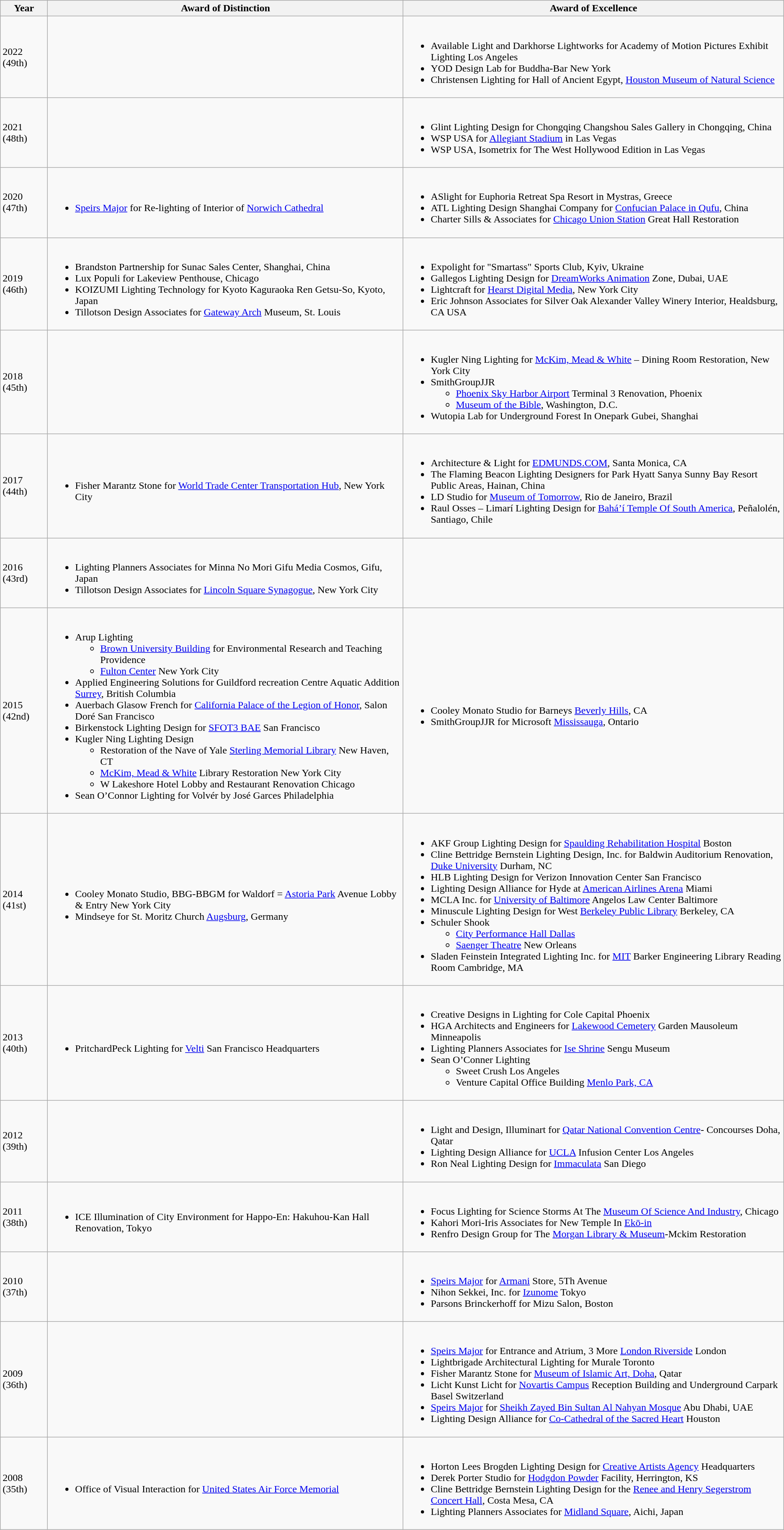<table class="wikitable">
<tr ->
<th>Year</th>
<th> Award of Distinction</th>
<th> Award of Excellence</th>
</tr>
<tr>
<td>2022 (49th)</td>
<td></td>
<td><br><ul><li>Available Light and Darkhorse Lightworks for Academy of Motion Pictures Exhibit Lighting Los Angeles</li><li>YOD Design Lab for Buddha-Bar New York</li><li>Christensen Lighting for Hall of Ancient Egypt, <a href='#'>Houston Museum of Natural Science</a></li></ul></td>
</tr>
<tr>
<td>2021 (48th)</td>
<td></td>
<td><br><ul><li>Glint Lighting Design for Chongqing Changshou Sales Gallery in Chongqing, China</li><li>WSP USA for <a href='#'>Allegiant Stadium</a> in Las Vegas</li><li>WSP USA, Isometrix for The West Hollywood Edition in Las Vegas</li></ul></td>
</tr>
<tr>
<td>2020 (47th)</td>
<td><br><ul><li><a href='#'>Speirs Major</a> for Re-lighting of Interior of <a href='#'>Norwich Cathedral</a></li></ul></td>
<td><br><ul><li>ASlight for Euphoria Retreat Spa Resort in Mystras, Greece</li><li>ATL Lighting Design Shanghai Company for <a href='#'>Confucian Palace in Qufu</a>, China</li><li>Charter Sills & Associates for <a href='#'>Chicago Union Station</a> Great Hall Restoration</li></ul></td>
</tr>
<tr>
<td>2019 (46th)</td>
<td><br><ul><li>Brandston Partnership for Sunac Sales Center, Shanghai, China</li><li>Lux Populi for Lakeview Penthouse, Chicago</li><li>KOIZUMI Lighting Technology for Kyoto Kaguraoka Ren Getsu-So, Kyoto, Japan</li><li>Tillotson Design Associates for <a href='#'>Gateway Arch</a> Museum, St. Louis</li></ul></td>
<td><br><ul><li>Expolight for "Smartass" Sports Club, Kyiv, Ukraine</li><li>Gallegos Lighting Design for <a href='#'>DreamWorks Animation</a> Zone, Dubai, UAE</li><li>Lightcraft for <a href='#'>Hearst Digital Media</a>, New York City</li><li>Eric Johnson Associates for Silver Oak Alexander Valley Winery Interior, Healdsburg, CA USA</li></ul></td>
</tr>
<tr>
<td>2018 (45th)</td>
<td></td>
<td><br><ul><li>Kugler Ning Lighting for <a href='#'>McKim, Mead & White</a> – Dining Room Restoration, New York City</li><li>SmithGroupJJR<ul><li><a href='#'>Phoenix Sky Harbor Airport</a> Terminal 3 Renovation, Phoenix</li><li><a href='#'>Museum of the Bible</a>, Washington, D.C.</li></ul></li><li>Wutopia Lab for Underground Forest In Onepark Gubei, Shanghai</li></ul></td>
</tr>
<tr>
<td>2017 (44th)</td>
<td><br><ul><li>Fisher Marantz Stone for <a href='#'>World Trade Center Transportation Hub</a>, New York City</li></ul></td>
<td><br><ul><li>Architecture & Light for <a href='#'>EDMUNDS.COM</a>, Santa Monica, CA</li><li>The Flaming Beacon Lighting Designers for Park Hyatt Sanya Sunny Bay Resort Public Areas, Hainan, China</li><li>LD Studio for <a href='#'>Museum of Tomorrow</a>, Rio de Janeiro, Brazil</li><li>Raul Osses – Limarí Lighting Design for <a href='#'>Bahá’í Temple Of South America</a>, Peñalolén, Santiago, Chile</li></ul></td>
</tr>
<tr>
<td>2016 (43rd)</td>
<td><br><ul><li>Lighting Planners Associates for Minna No Mori Gifu Media Cosmos, Gifu, Japan</li><li>Tillotson Design Associates for <a href='#'>Lincoln Square Synagogue</a>, New York City</li></ul></td>
<td></td>
</tr>
<tr>
<td>2015 (42nd)</td>
<td><br><ul><li>Arup Lighting<ul><li><a href='#'>Brown University Building</a> for Environmental Research and Teaching Providence</li><li><a href='#'>Fulton Center</a> New York City</li></ul></li><li>Applied Engineering Solutions for Guildford recreation Centre Aquatic Addition <a href='#'>Surrey</a>, British Columbia</li><li>Auerbach Glasow French for <a href='#'>California Palace of the Legion of Honor</a>, Salon Doré San Francisco</li><li>Birkenstock Lighting Design for <a href='#'>SFOT3 BAE</a> San Francisco</li><li>Kugler Ning Lighting Design<ul><li>Restoration of the Nave of Yale <a href='#'>Sterling Memorial Library</a> New Haven, CT</li><li><a href='#'>McKim, Mead & White</a> Library Restoration New York City</li><li>W Lakeshore Hotel Lobby and Restaurant Renovation Chicago</li></ul></li><li>Sean O’Connor Lighting for Volvér by José Garces Philadelphia</li></ul></td>
<td><br><ul><li>Cooley Monato Studio for Barneys <a href='#'>Beverly Hills</a>, CA</li><li>SmithGroupJJR for Microsoft <a href='#'>Mississauga</a>, Ontario</li></ul></td>
</tr>
<tr>
<td>2014 (41st)</td>
<td><br><ul><li>Cooley Monato Studio, BBG-BBGM for Waldorf = <a href='#'>Astoria Park</a> Avenue Lobby & Entry New York City</li><li>Mindseye for St. Moritz Church <a href='#'>Augsburg</a>, Germany</li></ul></td>
<td><br><ul><li>AKF Group Lighting Design for <a href='#'>Spaulding Rehabilitation Hospital</a> Boston</li><li>Cline Bettridge Bernstein Lighting Design, Inc. for Baldwin Auditorium Renovation, <a href='#'>Duke University</a> Durham, NC</li><li>HLB Lighting Design for Verizon Innovation Center San Francisco</li><li>Lighting Design Alliance for Hyde at <a href='#'>American Airlines Arena</a> Miami</li><li>MCLA Inc. for <a href='#'>University of Baltimore</a> Angelos Law Center Baltimore</li><li>Minuscule Lighting Design for West <a href='#'>Berkeley Public Library</a> Berkeley, CA</li><li>Schuler Shook<ul><li><a href='#'>City Performance Hall Dallas</a></li><li><a href='#'>Saenger Theatre</a> New Orleans</li></ul></li><li>Sladen Feinstein Integrated Lighting Inc. for <a href='#'>MIT</a> Barker Engineering Library Reading Room Cambridge, MA</li></ul></td>
</tr>
<tr>
<td>2013 (40th)</td>
<td><br><ul><li>PritchardPeck Lighting for <a href='#'>Velti</a> San Francisco Headquarters</li></ul></td>
<td><br><ul><li>Creative Designs in Lighting for Cole Capital Phoenix</li><li>HGA Architects and Engineers for <a href='#'>Lakewood Cemetery</a> Garden Mausoleum Minneapolis</li><li>Lighting Planners Associates for <a href='#'>Ise Shrine</a> Sengu Museum</li><li>Sean O’Conner Lighting<ul><li>Sweet Crush Los Angeles</li><li>Venture Capital Office Building <a href='#'>Menlo Park, CA</a></li></ul></li></ul></td>
</tr>
<tr>
<td>2012 (39th)</td>
<td></td>
<td><br><ul><li>Light and Design, Illuminart for <a href='#'>Qatar National Convention Centre</a>- Concourses Doha, Qatar</li><li>Lighting Design Alliance for <a href='#'>UCLA</a> Infusion Center Los Angeles</li><li>Ron Neal Lighting Design for <a href='#'>Immaculata</a> San Diego</li></ul></td>
</tr>
<tr>
<td>2011 (38th)</td>
<td><br><ul><li>ICE Illumination of City Environment for Happo-En: Hakuhou-Kan Hall Renovation, Tokyo</li></ul></td>
<td><br><ul><li>Focus Lighting for Science Storms At The <a href='#'>Museum Of Science And Industry</a>, Chicago</li><li>Kahori Mori-Iris Associates for New Temple In <a href='#'>Ekō-in</a></li><li>Renfro Design Group for The <a href='#'>Morgan Library & Museum</a>-Mckim Restoration</li></ul></td>
</tr>
<tr>
<td>2010 (37th)</td>
<td></td>
<td><br><ul><li><a href='#'>Speirs Major</a> for <a href='#'>Armani</a> Store, 5Th Avenue</li><li>Nihon Sekkei, Inc. for <a href='#'>Izunome</a> Tokyo</li><li>Parsons Brinckerhoff for Mizu Salon, Boston</li></ul></td>
</tr>
<tr>
<td>2009 (36th)</td>
<td></td>
<td><br><ul><li><a href='#'>Speirs Major</a> for Entrance and Atrium, 3 More <a href='#'>London Riverside</a> London</li><li>Lightbrigade Architectural Lighting for Murale Toronto</li><li>Fisher Marantz Stone for <a href='#'>Museum of Islamic Art, Doha</a>, Qatar</li><li>Licht Kunst Licht for <a href='#'>Novartis Campus</a> Reception Building and Underground Carpark Basel Switzerland</li><li><a href='#'>Speirs Major</a> for <a href='#'>Sheikh Zayed Bin Sultan Al Nahyan Mosque</a> Abu Dhabi, UAE</li><li>Lighting Design Alliance for <a href='#'>Co-Cathedral of the Sacred Heart</a> Houston</li></ul></td>
</tr>
<tr>
<td>2008 (35th)</td>
<td><br><ul><li>Office of Visual Interaction for <a href='#'>United States Air Force Memorial</a></li></ul></td>
<td><br><ul><li>Horton Lees Brogden Lighting Design for <a href='#'>Creative Artists Agency</a> Headquarters</li><li>Derek Porter Studio for <a href='#'>Hodgdon Powder</a> Facility, Herrington, KS</li><li>Cline Bettridge Bernstein Lighting Design for the <a href='#'>Renee and Henry Segerstrom Concert Hall</a>, Costa Mesa, CA</li><li>Lighting Planners Associates for <a href='#'>Midland Square</a>, Aichi, Japan</li></ul></td>
</tr>
</table>
